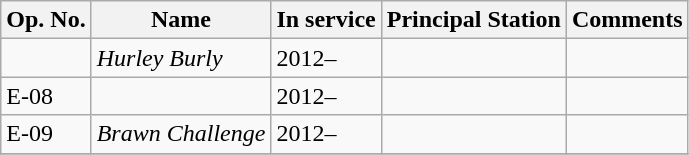<table class="wikitable">
<tr>
<th>Op. No.</th>
<th>Name</th>
<th>In service</th>
<th>Principal Station</th>
<th>Comments</th>
</tr>
<tr>
<td></td>
<td><em>Hurley Burly</em></td>
<td>2012–</td>
<td></td>
<td></td>
</tr>
<tr>
<td>E-08</td>
<td></td>
<td>2012–</td>
<td></td>
<td></td>
</tr>
<tr>
<td>E-09</td>
<td><em>Brawn Challenge</em></td>
<td>2012–</td>
<td></td>
<td></td>
</tr>
<tr>
</tr>
</table>
